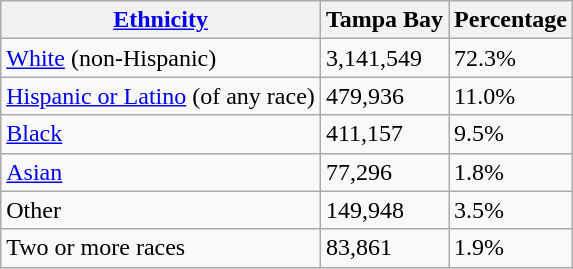<table class="wikitable">
<tr>
<th><a href='#'>Ethnicity</a></th>
<th>Tampa Bay</th>
<th>Percentage</th>
</tr>
<tr>
<td><a href='#'>White</a> (non-Hispanic)</td>
<td>3,141,549</td>
<td>72.3%</td>
</tr>
<tr>
<td><a href='#'>Hispanic or Latino</a> (of any race)</td>
<td>479,936</td>
<td>11.0%</td>
</tr>
<tr>
<td><a href='#'>Black</a></td>
<td>411,157</td>
<td>9.5%</td>
</tr>
<tr>
<td><a href='#'>Asian</a></td>
<td>77,296</td>
<td>1.8%</td>
</tr>
<tr>
<td>Other</td>
<td>149,948</td>
<td>3.5%</td>
</tr>
<tr>
<td>Two or more races</td>
<td>83,861</td>
<td>1.9%</td>
</tr>
</table>
